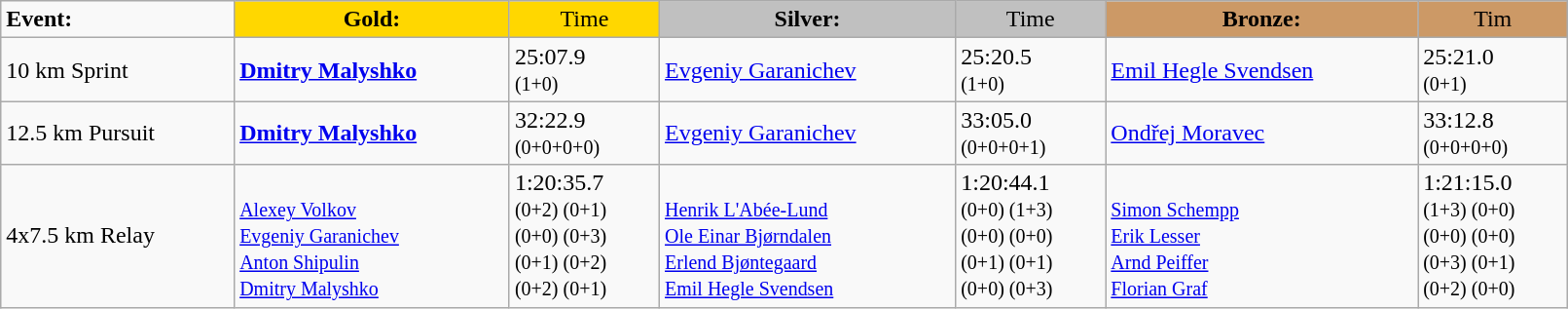<table class="wikitable" width=85%>
<tr>
<td><strong>Event:</strong></td>
<td style="text-align:center;background-color:gold;"><strong>Gold:</strong></td>
<td style="text-align:center;background-color:gold;">Time</td>
<td style="text-align:center;background-color:silver;"><strong>Silver:</strong></td>
<td style="text-align:center;background-color:silver;">Time</td>
<td style="text-align:center;background-color:#CC9966;"><strong>Bronze:</strong></td>
<td style="text-align:center;background-color:#CC9966;">Tim</td>
</tr>
<tr>
<td>10 km Sprint<br></td>
<td><strong><a href='#'>Dmitry Malyshko</a></strong><br><small></small></td>
<td>25:07.9<br><small>(1+0)</small></td>
<td><a href='#'>Evgeniy Garanichev</a><br><small></small></td>
<td>25:20.5<br><small>(1+0)</small></td>
<td><a href='#'>Emil Hegle Svendsen</a><br><small></small></td>
<td>25:21.0<br><small>(0+1)</small></td>
</tr>
<tr>
<td>12.5 km Pursuit<br></td>
<td><strong><a href='#'>Dmitry Malyshko</a></strong><br><small></small></td>
<td>32:22.9<br><small>(0+0+0+0)</small></td>
<td><a href='#'>Evgeniy Garanichev</a><br><small></small></td>
<td>33:05.0<br><small>(0+0+0+1)</small></td>
<td><a href='#'>Ondřej Moravec</a><br><small></small></td>
<td>33:12.8<br><small>(0+0+0+0)</small></td>
</tr>
<tr>
<td>4x7.5 km Relay<br></td>
<td><strong></strong>  <br><small><a href='#'>Alexey Volkov</a><br><a href='#'>Evgeniy Garanichev</a><br><a href='#'>Anton Shipulin</a><br><a href='#'>Dmitry Malyshko</a></small></td>
<td>1:20:35.7<br><small>(0+2) (0+1)<br>(0+0) (0+3)<br>(0+1) (0+2)<br>(0+2) (0+1)</small></td>
<td>  <br><small><a href='#'>Henrik L'Abée-Lund</a><br><a href='#'>Ole Einar Bjørndalen</a><br><a href='#'>Erlend Bjøntegaard</a><br><a href='#'>Emil Hegle Svendsen</a></small></td>
<td>1:20:44.1<br><small>(0+0) (1+3)<br>(0+0) (0+0)<br>(0+1) (0+1)<br>(0+0) (0+3)</small></td>
<td>  <br><small><a href='#'>Simon Schempp</a><br><a href='#'>Erik Lesser</a><br><a href='#'>Arnd Peiffer</a><br><a href='#'>Florian Graf</a></small></td>
<td>1:21:15.0<br><small>(1+3) (0+0)<br>(0+0) (0+0)<br>(0+3) (0+1)<br>(0+2) (0+0)</small></td>
</tr>
</table>
